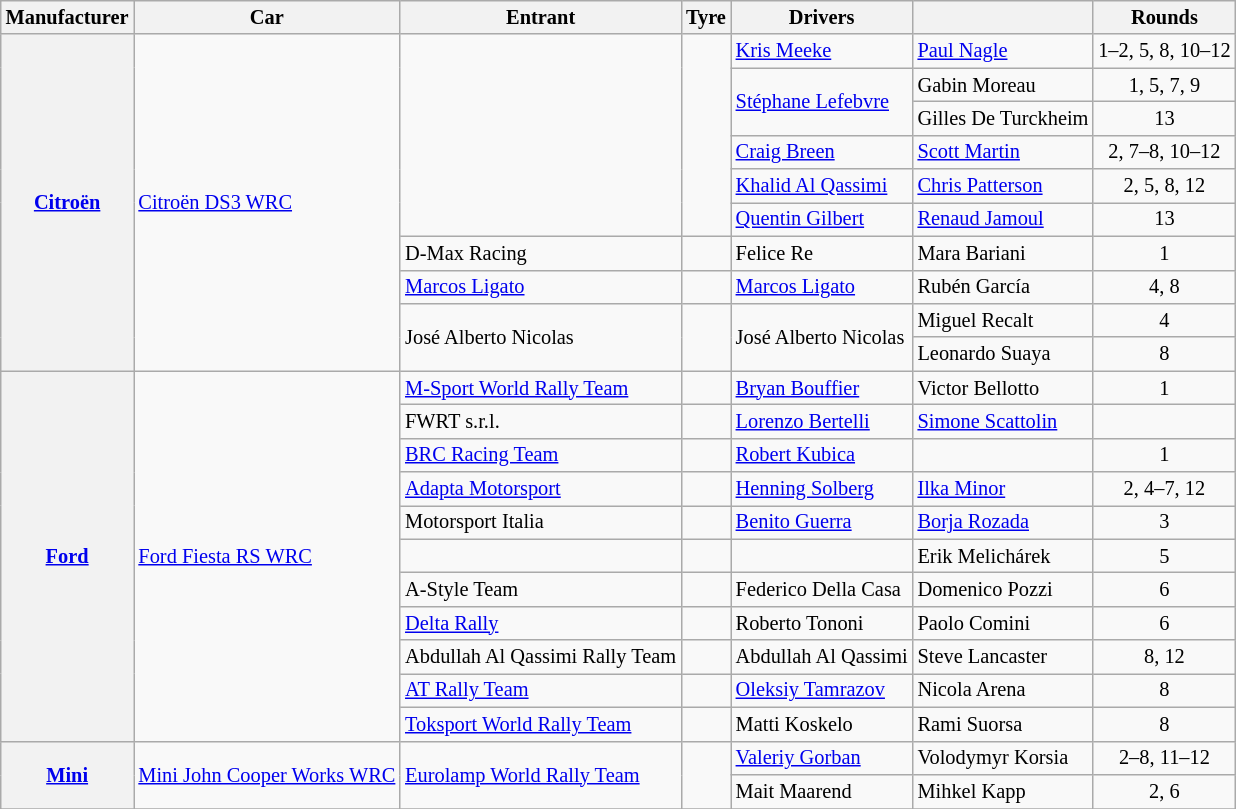<table class="wikitable" style="font-size: 85%;">
<tr>
<th>Manufacturer</th>
<th>Car</th>
<th>Entrant</th>
<th>Tyre</th>
<th>Drivers</th>
<th></th>
<th>Rounds</th>
</tr>
<tr>
<th rowspan=10><a href='#'>Citroën</a></th>
<td rowspan=10><a href='#'>Citroën DS3 WRC</a></td>
<td rowspan=6></td>
<td rowspan=6 align="center"></td>
<td> <a href='#'>Kris Meeke</a></td>
<td> <a href='#'>Paul Nagle</a></td>
<td align="center">1–2, 5, 8, 10–12</td>
</tr>
<tr>
<td rowspan=2> <a href='#'>Stéphane Lefebvre</a></td>
<td> Gabin Moreau</td>
<td align="center">1, 5, 7, 9</td>
</tr>
<tr>
<td> Gilles De Turckheim</td>
<td align="center">13</td>
</tr>
<tr>
<td> <a href='#'>Craig Breen</a></td>
<td> <a href='#'>Scott Martin</a></td>
<td align="center">2, 7–8, 10–12</td>
</tr>
<tr>
<td nowrap> <a href='#'>Khalid Al Qassimi</a></td>
<td> <a href='#'>Chris Patterson</a></td>
<td align="center">2, 5, 8, 12</td>
</tr>
<tr>
<td> <a href='#'>Quentin Gilbert</a></td>
<td> <a href='#'>Renaud Jamoul</a></td>
<td align="center">13</td>
</tr>
<tr>
<td> D-Max Racing</td>
<td align="center"></td>
<td> Felice Re</td>
<td> Mara Bariani</td>
<td align="center">1</td>
</tr>
<tr>
<td> <a href='#'>Marcos Ligato</a></td>
<td align="center"></td>
<td> <a href='#'>Marcos Ligato</a></td>
<td> Rubén García</td>
<td align="center">4, 8</td>
</tr>
<tr>
<td rowspan=2 nowrap> José Alberto Nicolas</td>
<td rowspan=2 align="center"></td>
<td rowspan=2 nowrap> José Alberto Nicolas</td>
<td> Miguel Recalt</td>
<td align="center">4</td>
</tr>
<tr>
<td> Leonardo Suaya</td>
<td align="center">8</td>
</tr>
<tr>
<th rowspan=11><a href='#'>Ford</a></th>
<td rowspan=11><a href='#'>Ford Fiesta RS WRC</a></td>
<td> <a href='#'>M-Sport World Rally Team</a></td>
<td align="center"></td>
<td> <a href='#'>Bryan Bouffier</a></td>
<td> Victor Bellotto</td>
<td align="center">1</td>
</tr>
<tr>
<td> FWRT s.r.l.</td>
<td align="center"></td>
<td> <a href='#'>Lorenzo Bertelli</a></td>
<td> <a href='#'>Simone Scattolin</a></td>
<td align="center"></td>
</tr>
<tr>
<td> <a href='#'>BRC Racing Team</a></td>
<td align="center"></td>
<td> <a href='#'>Robert Kubica</a></td>
<td></td>
<td align="center">1</td>
</tr>
<tr>
<td> <a href='#'>Adapta Motorsport</a></td>
<td align="center"></td>
<td> <a href='#'>Henning Solberg</a></td>
<td> <a href='#'>Ilka Minor</a></td>
<td align="center">2, 4–7, 12</td>
</tr>
<tr>
<td> Motorsport Italia</td>
<td align="center"></td>
<td> <a href='#'>Benito Guerra</a></td>
<td> <a href='#'>Borja Rozada</a></td>
<td align="center">3</td>
</tr>
<tr>
<td style="padding-right:24px"></td>
<td align="center"></td>
<td style="padding-right:24px"></td>
<td> Erik Melichárek</td>
<td align="center">5</td>
</tr>
<tr>
<td> A-Style Team</td>
<td align="center"></td>
<td> Federico Della Casa</td>
<td> Domenico Pozzi</td>
<td align="center">6</td>
</tr>
<tr>
<td> <a href='#'>Delta Rally</a></td>
<td align="center"></td>
<td> Roberto Tononi</td>
<td> Paolo Comini</td>
<td align="center">6</td>
</tr>
<tr>
<td> Abdullah Al Qassimi Rally Team</td>
<td align="center"></td>
<td> Abdullah Al Qassimi</td>
<td> Steve Lancaster</td>
<td align="center">8, 12</td>
</tr>
<tr>
<td> <a href='#'>AT Rally Team</a></td>
<td align="center"></td>
<td> <a href='#'>Oleksiy Tamrazov</a></td>
<td> Nicola Arena</td>
<td align="center">8</td>
</tr>
<tr>
<td> <a href='#'>Toksport World Rally Team</a></td>
<td align="center"></td>
<td> Matti Koskelo</td>
<td> Rami Suorsa</td>
<td align="center">8</td>
</tr>
<tr>
<th rowspan=2><a href='#'>Mini</a></th>
<td rowspan=2 nowrap><a href='#'>Mini John Cooper Works WRC</a></td>
<td rowspan=2> <a href='#'>Eurolamp World Rally Team</a></td>
<td rowspan=2 align="center"></td>
<td> <a href='#'>Valeriy Gorban</a></td>
<td> Volodymyr Korsia</td>
<td align="center">2–8, 11–12</td>
</tr>
<tr>
<td> Mait Maarend</td>
<td> Mihkel Kapp</td>
<td align="center">2, 6</td>
</tr>
<tr>
</tr>
</table>
